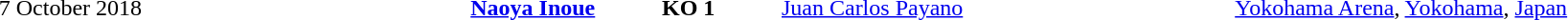<table cellspacing="1" style="width:100%;">
<tr>
<th width="15%"></th>
<th width="25%"></th>
<th width="10%"></th>
<th width="25%"></th>
</tr>
<tr style="font-size:100%">
<td align="right">7 October 2018</td>
<td align="right"><strong><a href='#'>Naoya Inoue</a></strong> </td>
<td align="center"><strong>KO 1</strong></td>
<td> <a href='#'>Juan Carlos Payano</a></td>
<td><a href='#'>Yokohama Arena</a>, <a href='#'>Yokohama</a>, <a href='#'>Japan</a></td>
</tr>
</table>
